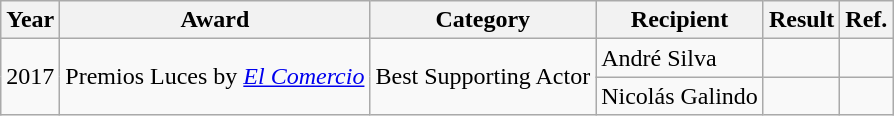<table class="wikitable">
<tr>
<th>Year</th>
<th>Award</th>
<th>Category</th>
<th>Recipient</th>
<th>Result</th>
<th>Ref.</th>
</tr>
<tr>
<td rowspan="2">2017</td>
<td rowspan="2">Premios Luces by <em><a href='#'>El Comercio</a></em></td>
<td rowspan="2">Best Supporting Actor</td>
<td>André Silva</td>
<td></td>
<td></td>
</tr>
<tr>
<td>Nicolás Galindo</td>
<td></td>
<td></td>
</tr>
</table>
